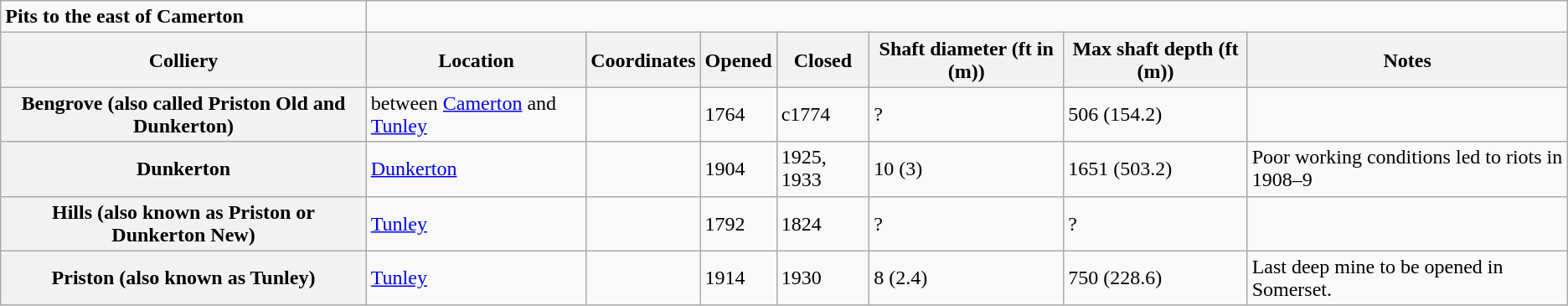<table class="wikitable collapsible collapsed">
<tr>
<td><strong>Pits to the east of Camerton</strong></td>
</tr>
<tr>
<th scope="col">Colliery</th>
<th scope="col">Location</th>
<th scope="col">Coordinates</th>
<th scope="col">Opened</th>
<th scope="col">Closed</th>
<th scope="col">Shaft diameter (ft in (m))</th>
<th scope="col">Max shaft depth (ft (m))</th>
<th scope="col">Notes</th>
</tr>
<tr>
<th scope="row">Bengrove (also called Priston Old and Dunkerton)</th>
<td>between <a href='#'>Camerton</a> and <a href='#'>Tunley</a></td>
<td></td>
<td>1764</td>
<td>c1774</td>
<td>?</td>
<td>506 (154.2)</td>
<td></td>
</tr>
<tr>
<th scope="row">Dunkerton</th>
<td><a href='#'>Dunkerton</a></td>
<td></td>
<td>1904</td>
<td>1925, 1933</td>
<td>10 (3)</td>
<td>1651 (503.2)</td>
<td>Poor working conditions led to riots in 1908–9</td>
</tr>
<tr>
<th scope="row">Hills (also known as Priston or Dunkerton New)</th>
<td><a href='#'>Tunley</a></td>
<td></td>
<td>1792</td>
<td>1824</td>
<td>?</td>
<td>?</td>
<td></td>
</tr>
<tr>
<th scope="row">Priston (also known as Tunley)</th>
<td><a href='#'>Tunley</a></td>
<td></td>
<td>1914</td>
<td>1930</td>
<td>8 (2.4)</td>
<td>750 (228.6)</td>
<td>Last deep mine to be opened in Somerset.</td>
</tr>
</table>
